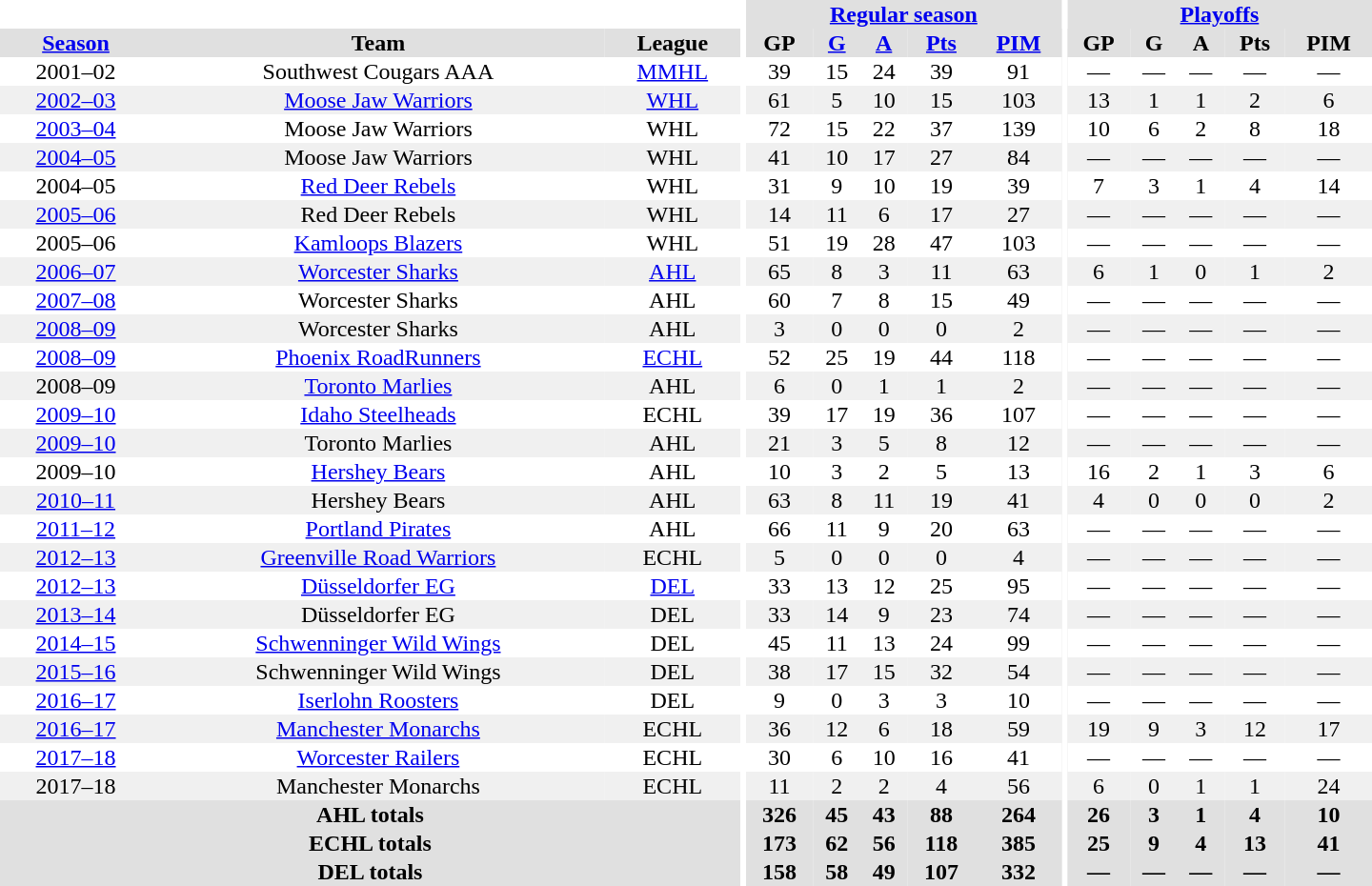<table border="0" cellpadding="1" cellspacing="0" style="text-align:center; width:60em">
<tr bgcolor="#e0e0e0">
<th colspan="3" bgcolor="#ffffff"></th>
<th rowspan="99" bgcolor="#ffffff"></th>
<th colspan="5"><a href='#'>Regular season</a></th>
<th rowspan="99" bgcolor="#ffffff"></th>
<th colspan="5"><a href='#'>Playoffs</a></th>
</tr>
<tr bgcolor="#e0e0e0">
<th><a href='#'>Season</a></th>
<th>Team</th>
<th>League</th>
<th>GP</th>
<th><a href='#'>G</a></th>
<th><a href='#'>A</a></th>
<th><a href='#'>Pts</a></th>
<th><a href='#'>PIM</a></th>
<th>GP</th>
<th>G</th>
<th>A</th>
<th>Pts</th>
<th>PIM</th>
</tr>
<tr>
<td>2001–02</td>
<td>Southwest Cougars AAA</td>
<td><a href='#'>MMHL</a></td>
<td>39</td>
<td>15</td>
<td>24</td>
<td>39</td>
<td>91</td>
<td>—</td>
<td>—</td>
<td>—</td>
<td>—</td>
<td>—</td>
</tr>
<tr bgcolor="#f0f0f0">
<td><a href='#'>2002–03</a></td>
<td><a href='#'>Moose Jaw Warriors</a></td>
<td><a href='#'>WHL</a></td>
<td>61</td>
<td>5</td>
<td>10</td>
<td>15</td>
<td>103</td>
<td>13</td>
<td>1</td>
<td>1</td>
<td>2</td>
<td>6</td>
</tr>
<tr>
<td><a href='#'>2003–04</a></td>
<td>Moose Jaw Warriors</td>
<td>WHL</td>
<td>72</td>
<td>15</td>
<td>22</td>
<td>37</td>
<td>139</td>
<td>10</td>
<td>6</td>
<td>2</td>
<td>8</td>
<td>18</td>
</tr>
<tr bgcolor="#f0f0f0">
<td><a href='#'>2004–05</a></td>
<td>Moose Jaw Warriors</td>
<td>WHL</td>
<td>41</td>
<td>10</td>
<td>17</td>
<td>27</td>
<td>84</td>
<td>—</td>
<td>—</td>
<td>—</td>
<td>—</td>
<td>—</td>
</tr>
<tr>
<td>2004–05</td>
<td><a href='#'>Red Deer Rebels</a></td>
<td>WHL</td>
<td>31</td>
<td>9</td>
<td>10</td>
<td>19</td>
<td>39</td>
<td>7</td>
<td>3</td>
<td>1</td>
<td>4</td>
<td>14</td>
</tr>
<tr bgcolor="#f0f0f0">
<td><a href='#'>2005–06</a></td>
<td>Red Deer Rebels</td>
<td>WHL</td>
<td>14</td>
<td>11</td>
<td>6</td>
<td>17</td>
<td>27</td>
<td>—</td>
<td>—</td>
<td>—</td>
<td>—</td>
<td>—</td>
</tr>
<tr>
<td>2005–06</td>
<td><a href='#'>Kamloops Blazers</a></td>
<td>WHL</td>
<td>51</td>
<td>19</td>
<td>28</td>
<td>47</td>
<td>103</td>
<td>—</td>
<td>—</td>
<td>—</td>
<td>—</td>
<td>—</td>
</tr>
<tr bgcolor="#f0f0f0">
<td><a href='#'>2006–07</a></td>
<td><a href='#'>Worcester Sharks</a></td>
<td><a href='#'>AHL</a></td>
<td>65</td>
<td>8</td>
<td>3</td>
<td>11</td>
<td>63</td>
<td>6</td>
<td>1</td>
<td>0</td>
<td>1</td>
<td>2</td>
</tr>
<tr>
<td><a href='#'>2007–08</a></td>
<td>Worcester Sharks</td>
<td>AHL</td>
<td>60</td>
<td>7</td>
<td>8</td>
<td>15</td>
<td>49</td>
<td>—</td>
<td>—</td>
<td>—</td>
<td>—</td>
<td>—</td>
</tr>
<tr bgcolor="#f0f0f0">
<td><a href='#'>2008–09</a></td>
<td>Worcester Sharks</td>
<td>AHL</td>
<td>3</td>
<td>0</td>
<td>0</td>
<td>0</td>
<td>2</td>
<td>—</td>
<td>—</td>
<td>—</td>
<td>—</td>
<td>—</td>
</tr>
<tr>
<td><a href='#'>2008–09</a></td>
<td><a href='#'>Phoenix RoadRunners</a></td>
<td><a href='#'>ECHL</a></td>
<td>52</td>
<td>25</td>
<td>19</td>
<td>44</td>
<td>118</td>
<td>—</td>
<td>—</td>
<td>—</td>
<td>—</td>
<td>—</td>
</tr>
<tr bgcolor="#f0f0f0">
<td>2008–09</td>
<td><a href='#'>Toronto Marlies</a></td>
<td>AHL</td>
<td>6</td>
<td>0</td>
<td>1</td>
<td>1</td>
<td>2</td>
<td>—</td>
<td>—</td>
<td>—</td>
<td>—</td>
<td>—</td>
</tr>
<tr>
<td><a href='#'>2009–10</a></td>
<td><a href='#'>Idaho Steelheads</a></td>
<td>ECHL</td>
<td>39</td>
<td>17</td>
<td>19</td>
<td>36</td>
<td>107</td>
<td>—</td>
<td>—</td>
<td>—</td>
<td>—</td>
<td>—</td>
</tr>
<tr bgcolor="#f0f0f0">
<td><a href='#'>2009–10</a></td>
<td>Toronto Marlies</td>
<td>AHL</td>
<td>21</td>
<td>3</td>
<td>5</td>
<td>8</td>
<td>12</td>
<td>—</td>
<td>—</td>
<td>—</td>
<td>—</td>
<td>—</td>
</tr>
<tr>
<td>2009–10</td>
<td><a href='#'>Hershey Bears</a></td>
<td>AHL</td>
<td>10</td>
<td>3</td>
<td>2</td>
<td>5</td>
<td>13</td>
<td>16</td>
<td>2</td>
<td>1</td>
<td>3</td>
<td>6</td>
</tr>
<tr bgcolor="#f0f0f0">
<td><a href='#'>2010–11</a></td>
<td>Hershey Bears</td>
<td>AHL</td>
<td>63</td>
<td>8</td>
<td>11</td>
<td>19</td>
<td>41</td>
<td>4</td>
<td>0</td>
<td>0</td>
<td>0</td>
<td>2</td>
</tr>
<tr>
<td><a href='#'>2011–12</a></td>
<td><a href='#'>Portland Pirates</a></td>
<td>AHL</td>
<td>66</td>
<td>11</td>
<td>9</td>
<td>20</td>
<td>63</td>
<td>—</td>
<td>—</td>
<td>—</td>
<td>—</td>
<td>—</td>
</tr>
<tr bgcolor="#f0f0f0">
<td><a href='#'>2012–13</a></td>
<td><a href='#'>Greenville Road Warriors</a></td>
<td>ECHL</td>
<td>5</td>
<td>0</td>
<td>0</td>
<td>0</td>
<td>4</td>
<td>—</td>
<td>—</td>
<td>—</td>
<td>—</td>
<td>—</td>
</tr>
<tr>
<td><a href='#'>2012–13</a></td>
<td><a href='#'>Düsseldorfer EG</a></td>
<td><a href='#'>DEL</a></td>
<td>33</td>
<td>13</td>
<td>12</td>
<td>25</td>
<td>95</td>
<td>—</td>
<td>—</td>
<td>—</td>
<td>—</td>
<td>—</td>
</tr>
<tr bgcolor="#f0f0f0">
<td><a href='#'>2013–14</a></td>
<td>Düsseldorfer EG</td>
<td>DEL</td>
<td>33</td>
<td>14</td>
<td>9</td>
<td>23</td>
<td>74</td>
<td>—</td>
<td>—</td>
<td>—</td>
<td>—</td>
<td>—</td>
</tr>
<tr>
<td><a href='#'>2014–15</a></td>
<td><a href='#'>Schwenninger Wild Wings</a></td>
<td>DEL</td>
<td>45</td>
<td>11</td>
<td>13</td>
<td>24</td>
<td>99</td>
<td>—</td>
<td>—</td>
<td>—</td>
<td>—</td>
<td>—</td>
</tr>
<tr bgcolor="#f0f0f0">
<td><a href='#'>2015–16</a></td>
<td>Schwenninger Wild Wings</td>
<td>DEL</td>
<td>38</td>
<td>17</td>
<td>15</td>
<td>32</td>
<td>54</td>
<td>—</td>
<td>—</td>
<td>—</td>
<td>—</td>
<td>—</td>
</tr>
<tr>
<td><a href='#'>2016–17</a></td>
<td><a href='#'>Iserlohn Roosters</a></td>
<td>DEL</td>
<td>9</td>
<td>0</td>
<td>3</td>
<td>3</td>
<td>10</td>
<td>—</td>
<td>—</td>
<td>—</td>
<td>—</td>
<td>—</td>
</tr>
<tr bgcolor="#f0f0f0">
<td><a href='#'>2016–17</a></td>
<td><a href='#'>Manchester Monarchs</a></td>
<td>ECHL</td>
<td>36</td>
<td>12</td>
<td>6</td>
<td>18</td>
<td>59</td>
<td>19</td>
<td>9</td>
<td>3</td>
<td>12</td>
<td>17</td>
</tr>
<tr>
<td><a href='#'>2017–18</a></td>
<td><a href='#'>Worcester Railers</a></td>
<td>ECHL</td>
<td>30</td>
<td>6</td>
<td>10</td>
<td>16</td>
<td>41</td>
<td>—</td>
<td>—</td>
<td>—</td>
<td>—</td>
<td>—</td>
</tr>
<tr bgcolor="#f0f0f0">
<td>2017–18</td>
<td>Manchester Monarchs</td>
<td>ECHL</td>
<td>11</td>
<td>2</td>
<td>2</td>
<td>4</td>
<td>56</td>
<td>6</td>
<td>0</td>
<td>1</td>
<td>1</td>
<td>24</td>
</tr>
<tr bgcolor="#e0e0e0">
<th colspan="3">AHL totals</th>
<th>326</th>
<th>45</th>
<th>43</th>
<th>88</th>
<th>264</th>
<th>26</th>
<th>3</th>
<th>1</th>
<th>4</th>
<th>10</th>
</tr>
<tr bgcolor="#e0e0e0">
<th colspan="3">ECHL totals</th>
<th>173</th>
<th>62</th>
<th>56</th>
<th>118</th>
<th>385</th>
<th>25</th>
<th>9</th>
<th>4</th>
<th>13</th>
<th>41</th>
</tr>
<tr bgcolor="#e0e0e0">
<th colspan="3">DEL totals</th>
<th>158</th>
<th>58</th>
<th>49</th>
<th>107</th>
<th>332</th>
<th>—</th>
<th>—</th>
<th>—</th>
<th>—</th>
<th>—</th>
</tr>
</table>
